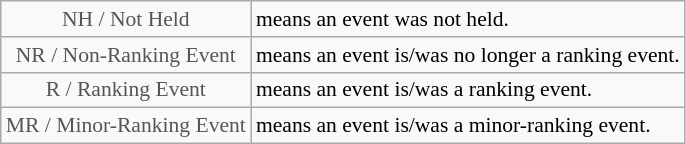<table class="wikitable" style="font-size:90%">
<tr>
<td style="text-align:center; color:#555555;" colspan="4">NH / Not Held</td>
<td>means an event was not held.</td>
</tr>
<tr>
<td style="text-align:center; color:#555555;" colspan="4">NR / Non-Ranking Event</td>
<td>means an event is/was no longer a ranking event.</td>
</tr>
<tr>
<td style="text-align:center; color:#555555;" colspan="4">R / Ranking Event</td>
<td>means an event is/was a ranking event.</td>
</tr>
<tr>
<td style="text-align:center; color:#555555;" colspan="4">MR / Minor-Ranking Event</td>
<td>means an event is/was a minor-ranking event.</td>
</tr>
</table>
